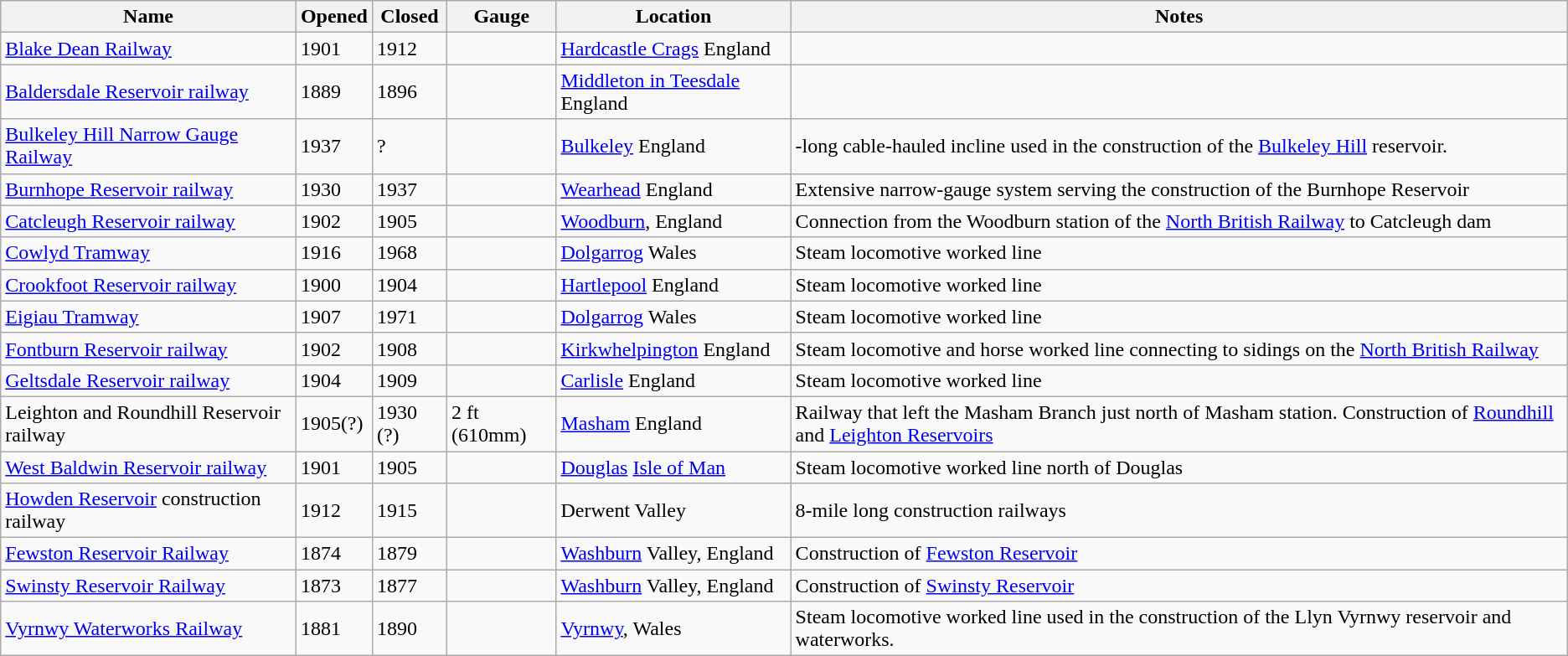<table class="wikitable">
<tr>
<th>Name</th>
<th>Opened</th>
<th>Closed</th>
<th>Gauge</th>
<th>Location</th>
<th>Notes</th>
</tr>
<tr>
<td><a href='#'>Blake Dean Railway</a></td>
<td>1901</td>
<td>1912</td>
<td></td>
<td><a href='#'>Hardcastle Crags</a> England</td>
<td></td>
</tr>
<tr>
<td><a href='#'>Baldersdale Reservoir railway</a></td>
<td>1889</td>
<td>1896</td>
<td></td>
<td><a href='#'>Middleton in Teesdale</a> England</td>
<td></td>
</tr>
<tr>
<td><a href='#'>Bulkeley Hill Narrow Gauge Railway</a></td>
<td>1937</td>
<td>?</td>
<td></td>
<td><a href='#'>Bulkeley</a> England</td>
<td>-long cable-hauled incline used in the construction of the <a href='#'>Bulkeley Hill</a> reservoir.</td>
</tr>
<tr>
<td><a href='#'>Burnhope Reservoir railway</a></td>
<td>1930</td>
<td>1937</td>
<td></td>
<td><a href='#'>Wearhead</a> England</td>
<td>Extensive narrow-gauge system serving the construction of the Burnhope Reservoir</td>
</tr>
<tr>
<td><a href='#'>Catcleugh Reservoir railway</a></td>
<td>1902</td>
<td>1905</td>
<td></td>
<td><a href='#'>Woodburn</a>, England</td>
<td>Connection from the Woodburn station of the <a href='#'>North British Railway</a> to Catcleugh dam</td>
</tr>
<tr>
<td><a href='#'>Cowlyd Tramway</a></td>
<td>1916</td>
<td>1968</td>
<td></td>
<td><a href='#'>Dolgarrog</a> Wales</td>
<td>Steam locomotive worked line</td>
</tr>
<tr>
<td><a href='#'>Crookfoot Reservoir railway</a></td>
<td>1900</td>
<td>1904</td>
<td></td>
<td><a href='#'>Hartlepool</a> England</td>
<td>Steam locomotive worked line</td>
</tr>
<tr>
<td><a href='#'>Eigiau Tramway</a></td>
<td>1907</td>
<td>1971</td>
<td></td>
<td><a href='#'>Dolgarrog</a> Wales</td>
<td>Steam locomotive worked line</td>
</tr>
<tr>
<td><a href='#'>Fontburn Reservoir railway</a></td>
<td>1902</td>
<td>1908</td>
<td></td>
<td><a href='#'>Kirkwhelpington</a> England</td>
<td>Steam locomotive and horse worked line connecting to sidings on the <a href='#'>North British Railway</a></td>
</tr>
<tr>
<td><a href='#'>Geltsdale Reservoir railway</a></td>
<td>1904</td>
<td>1909</td>
<td></td>
<td><a href='#'>Carlisle</a> England</td>
<td>Steam locomotive worked line</td>
</tr>
<tr>
<td>Leighton and Roundhill Reservoir railway</td>
<td>1905(?)</td>
<td>1930 (?)</td>
<td>2 ft (610mm)</td>
<td><a href='#'>Masham</a> England</td>
<td>Railway that left the Masham Branch just north of Masham station. Construction of <a href='#'>Roundhill</a> and <a href='#'>Leighton Reservoirs</a></td>
</tr>
<tr>
<td><a href='#'>West Baldwin Reservoir railway</a></td>
<td>1901</td>
<td>1905</td>
<td></td>
<td><a href='#'>Douglas</a> <a href='#'>Isle of Man</a></td>
<td>Steam locomotive worked line north of Douglas</td>
</tr>
<tr>
<td><a href='#'>Howden Reservoir</a> construction railway</td>
<td>1912</td>
<td>1915</td>
<td></td>
<td>Derwent Valley</td>
<td>8-mile long construction railways</td>
</tr>
<tr>
<td><a href='#'>Fewston Reservoir Railway</a></td>
<td>1874</td>
<td>1879</td>
<td></td>
<td><a href='#'>Washburn</a> Valley, England</td>
<td>Construction of <a href='#'>Fewston Reservoir</a></td>
</tr>
<tr>
<td><a href='#'>Swinsty Reservoir Railway</a></td>
<td>1873</td>
<td>1877</td>
<td></td>
<td><a href='#'>Washburn</a> Valley, England</td>
<td>Construction of <a href='#'>Swinsty Reservoir</a></td>
</tr>
<tr>
<td><a href='#'>Vyrnwy Waterworks Railway</a></td>
<td>1881</td>
<td>1890</td>
<td></td>
<td><a href='#'>Vyrnwy</a>, Wales</td>
<td>Steam locomotive worked line used in the construction of the Llyn Vyrnwy reservoir and waterworks.</td>
</tr>
</table>
